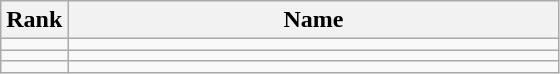<table class="wikitable">
<tr>
<th>Rank</th>
<th style="width: 20em">Name</th>
</tr>
<tr>
<td align="center"></td>
<td></td>
</tr>
<tr>
<td align="center"></td>
<td></td>
</tr>
<tr>
<td align="center"></td>
<td></td>
</tr>
</table>
